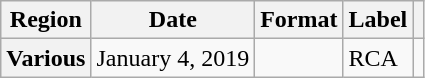<table class="wikitable plainrowheaders">
<tr>
<th scope="col">Region</th>
<th scope="col">Date</th>
<th scope="col">Format</th>
<th scope="col">Label</th>
<th scope="col"></th>
</tr>
<tr>
<th scope="row">Various</th>
<td>January 4, 2019</td>
<td></td>
<td>RCA</td>
<td></td>
</tr>
</table>
